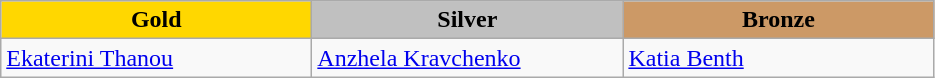<table class="wikitable" style="text-align:left">
<tr align="center">
<td width=200 bgcolor=gold><strong>Gold</strong></td>
<td width=200 bgcolor=silver><strong>Silver</strong></td>
<td width=200 bgcolor=CC9966><strong>Bronze</strong></td>
</tr>
<tr>
<td><a href='#'>Ekaterini Thanou</a><br><em></em></td>
<td><a href='#'>Anzhela Kravchenko</a><br><em></em></td>
<td><a href='#'>Katia Benth</a><br><em></em></td>
</tr>
</table>
